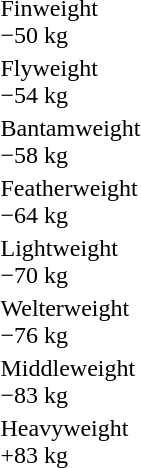<table>
<tr>
<td rowspan=2>Finweight<br>−50 kg</td>
<td rowspan=2></td>
<td rowspan=2></td>
<td></td>
</tr>
<tr>
<td></td>
</tr>
<tr>
<td rowspan=2>Flyweight<br>−54 kg</td>
<td rowspan=2></td>
<td rowspan=2></td>
<td></td>
</tr>
<tr>
<td></td>
</tr>
<tr>
<td rowspan=2>Bantamweight<br>−58 kg</td>
<td rowspan=2></td>
<td rowspan=2></td>
<td></td>
</tr>
<tr>
<td></td>
</tr>
<tr>
<td rowspan=2>Featherweight<br>−64 kg</td>
<td rowspan=2></td>
<td rowspan=2></td>
<td></td>
</tr>
<tr>
<td></td>
</tr>
<tr>
<td rowspan=2>Lightweight<br>−70 kg</td>
<td rowspan=2></td>
<td rowspan=2></td>
<td></td>
</tr>
<tr>
<td></td>
</tr>
<tr>
<td rowspan=2>Welterweight<br>−76 kg</td>
<td rowspan=2></td>
<td rowspan=2></td>
<td></td>
</tr>
<tr>
<td></td>
</tr>
<tr>
<td rowspan=2>Middleweight<br>−83 kg</td>
<td rowspan=2></td>
<td rowspan=2></td>
<td></td>
</tr>
<tr>
<td></td>
</tr>
<tr>
<td rowspan=2>Heavyweight<br>+83 kg</td>
<td rowspan=2></td>
<td rowspan=2></td>
<td></td>
</tr>
<tr>
<td></td>
</tr>
</table>
